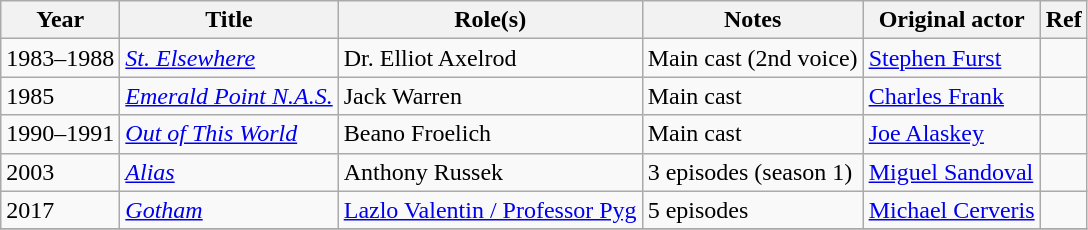<table class="wikitable plainrowheaders sortable">
<tr>
<th scope="col">Year</th>
<th scope="col">Title</th>
<th scope="col">Role(s)</th>
<th scope="col">Notes</th>
<th scope="col">Original actor</th>
<th scope="col" class="unsortable">Ref</th>
</tr>
<tr>
<td>1983–1988</td>
<td><em><a href='#'>St. Elsewhere</a></em></td>
<td>Dr. Elliot Axelrod</td>
<td>Main cast (2nd voice)</td>
<td><a href='#'>Stephen Furst</a></td>
<td></td>
</tr>
<tr>
<td>1985</td>
<td><em><a href='#'>Emerald Point N.A.S.</a></em></td>
<td>Jack Warren</td>
<td>Main cast</td>
<td><a href='#'>Charles Frank</a></td>
<td></td>
</tr>
<tr>
<td>1990–1991</td>
<td><em><a href='#'>Out of This World</a></em></td>
<td>Beano Froelich</td>
<td>Main cast</td>
<td><a href='#'>Joe Alaskey</a></td>
<td></td>
</tr>
<tr>
<td>2003</td>
<td><em><a href='#'>Alias</a></em></td>
<td>Anthony Russek</td>
<td>3 episodes (season 1)</td>
<td><a href='#'>Miguel Sandoval</a></td>
<td></td>
</tr>
<tr>
<td>2017</td>
<td><em><a href='#'>Gotham</a></em></td>
<td><a href='#'>Lazlo Valentin / Professor Pyg</a></td>
<td>5 episodes</td>
<td><a href='#'>Michael Cerveris</a></td>
<td></td>
</tr>
<tr>
</tr>
</table>
